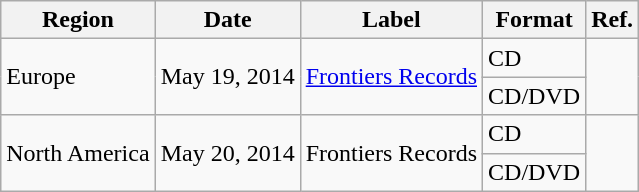<table class="wikitable">
<tr>
<th>Region</th>
<th>Date</th>
<th>Label</th>
<th>Format</th>
<th>Ref.</th>
</tr>
<tr>
<td rowspan="2">Europe</td>
<td rowspan="2">May 19, 2014</td>
<td rowspan="2"><a href='#'>Frontiers Records</a></td>
<td>CD</td>
<td rowspan="2" align="center"></td>
</tr>
<tr>
<td>CD/DVD</td>
</tr>
<tr>
<td rowspan="2">North America</td>
<td rowspan="2">May 20, 2014</td>
<td rowspan="2">Frontiers Records</td>
<td>CD</td>
<td rowspan="2" align="center"></td>
</tr>
<tr>
<td>CD/DVD</td>
</tr>
</table>
